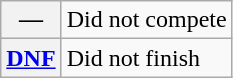<table class="wikitable">
<tr>
<th scope="row">—</th>
<td>Did not compete</td>
</tr>
<tr>
<th scope="row"><a href='#'>DNF</a></th>
<td>Did not finish</td>
</tr>
</table>
